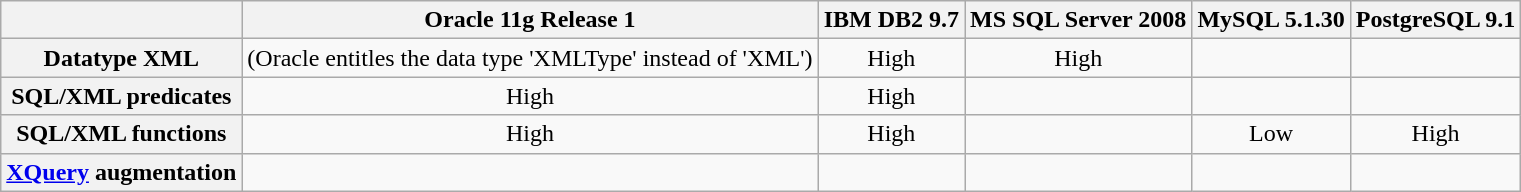<table class="wikitable" style="text-align:center;">
<tr>
<th></th>
<th>Oracle 11g Release 1</th>
<th>IBM DB2 9.7</th>
<th>MS SQL Server 2008</th>
<th>MySQL 5.1.30</th>
<th>PostgreSQL 9.1</th>
</tr>
<tr>
<th>Datatype XML</th>
<td> (Oracle entitles the data type 'XMLType' instead of 'XML')</td>
<td>High</td>
<td>High</td>
<td></td>
<td></td>
</tr>
<tr>
<th>SQL/XML predicates</th>
<td>High</td>
<td>High</td>
<td></td>
<td></td>
<td></td>
</tr>
<tr>
<th>SQL/XML functions</th>
<td>High</td>
<td>High</td>
<td></td>
<td>Low</td>
<td>High</td>
</tr>
<tr>
<th><a href='#'>XQuery</a> augmentation</th>
<td></td>
<td></td>
<td></td>
<td></td>
<td></td>
</tr>
</table>
